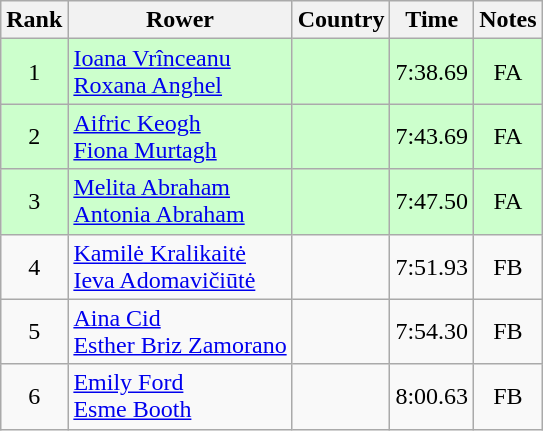<table class="wikitable" style="text-align:center">
<tr>
<th>Rank</th>
<th>Rower</th>
<th>Country</th>
<th>Time</th>
<th>Notes</th>
</tr>
<tr bgcolor=ccffcc>
<td>1</td>
<td align="left"><a href='#'>Ioana Vrînceanu</a><br><a href='#'>Roxana Anghel</a></td>
<td align="left"></td>
<td>7:38.69</td>
<td>FA</td>
</tr>
<tr bgcolor=ccffcc>
<td>2</td>
<td align="left"><a href='#'>Aifric Keogh</a><br><a href='#'>Fiona Murtagh</a></td>
<td align="left"></td>
<td>7:43.69</td>
<td>FA</td>
</tr>
<tr bgcolor=ccffcc>
<td>3</td>
<td align="left"><a href='#'>Melita Abraham</a><br><a href='#'>Antonia Abraham</a></td>
<td align="left"></td>
<td>7:47.50</td>
<td>FA</td>
</tr>
<tr>
<td>4</td>
<td align="left"><a href='#'>Kamilė Kralikaitė</a><br><a href='#'>Ieva Adomavičiūtė</a></td>
<td align="left"></td>
<td>7:51.93</td>
<td>FB</td>
</tr>
<tr>
<td>5</td>
<td align="left"><a href='#'>Aina Cid</a><br><a href='#'>Esther Briz Zamorano</a></td>
<td align="left"></td>
<td>7:54.30</td>
<td>FB</td>
</tr>
<tr>
<td>6</td>
<td align="left"><a href='#'>Emily Ford</a><br><a href='#'>Esme Booth</a></td>
<td align="left"></td>
<td>8:00.63</td>
<td>FB</td>
</tr>
</table>
